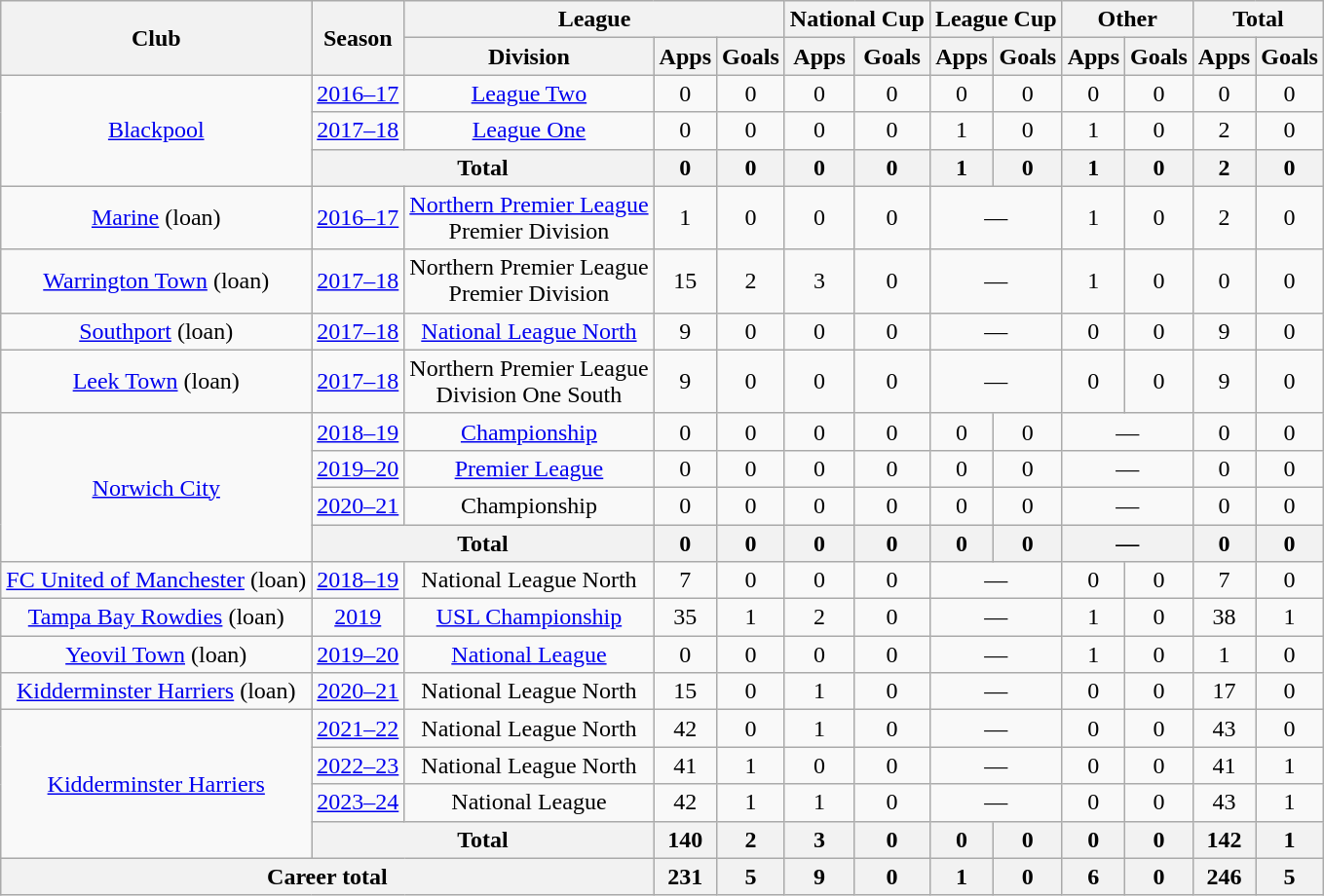<table class=wikitable style="text-align: center">
<tr>
<th rowspan=2>Club</th>
<th rowspan=2>Season</th>
<th colspan=3>League</th>
<th colspan=2>National Cup</th>
<th colspan=2>League Cup</th>
<th colspan=2>Other</th>
<th colspan=2>Total</th>
</tr>
<tr>
<th>Division</th>
<th>Apps</th>
<th>Goals</th>
<th>Apps</th>
<th>Goals</th>
<th>Apps</th>
<th>Goals</th>
<th>Apps</th>
<th>Goals</th>
<th>Apps</th>
<th>Goals</th>
</tr>
<tr>
<td rowspan=3><a href='#'>Blackpool</a></td>
<td><a href='#'>2016–17</a></td>
<td><a href='#'>League Two</a></td>
<td>0</td>
<td>0</td>
<td>0</td>
<td>0</td>
<td>0</td>
<td>0</td>
<td>0</td>
<td>0</td>
<td>0</td>
<td>0</td>
</tr>
<tr>
<td><a href='#'>2017–18</a></td>
<td><a href='#'>League One</a></td>
<td>0</td>
<td>0</td>
<td>0</td>
<td>0</td>
<td>1</td>
<td>0</td>
<td>1</td>
<td>0</td>
<td>2</td>
<td>0</td>
</tr>
<tr>
<th colspan=2>Total</th>
<th>0</th>
<th>0</th>
<th>0</th>
<th>0</th>
<th>1</th>
<th>0</th>
<th>1</th>
<th>0</th>
<th>2</th>
<th>0</th>
</tr>
<tr>
<td><a href='#'>Marine</a> (loan)</td>
<td><a href='#'>2016–17</a></td>
<td><a href='#'>Northern Premier League</a><br>Premier Division</td>
<td>1</td>
<td>0</td>
<td>0</td>
<td>0</td>
<td colspan=2>—</td>
<td>1</td>
<td>0</td>
<td>2</td>
<td>0</td>
</tr>
<tr>
<td><a href='#'>Warrington Town</a> (loan)</td>
<td><a href='#'>2017–18</a></td>
<td>Northern Premier League<br>Premier Division</td>
<td>15</td>
<td>2</td>
<td>3</td>
<td>0</td>
<td colspan=2>—</td>
<td>1</td>
<td>0</td>
<td>0</td>
<td>0</td>
</tr>
<tr>
<td><a href='#'>Southport</a> (loan)</td>
<td><a href='#'>2017–18</a></td>
<td><a href='#'>National League North</a></td>
<td>9</td>
<td>0</td>
<td>0</td>
<td>0</td>
<td colspan=2>—</td>
<td>0</td>
<td>0</td>
<td>9</td>
<td>0</td>
</tr>
<tr>
<td><a href='#'>Leek Town</a> (loan)</td>
<td><a href='#'>2017–18</a></td>
<td>Northern Premier League<br>Division One South</td>
<td>9</td>
<td>0</td>
<td>0</td>
<td>0</td>
<td colspan=2>—</td>
<td>0</td>
<td>0</td>
<td>9</td>
<td>0</td>
</tr>
<tr>
<td rowspan=4><a href='#'>Norwich City</a></td>
<td><a href='#'>2018–19</a></td>
<td><a href='#'>Championship</a></td>
<td>0</td>
<td>0</td>
<td>0</td>
<td>0</td>
<td>0</td>
<td>0</td>
<td colspan=2>—</td>
<td>0</td>
<td>0</td>
</tr>
<tr>
<td><a href='#'>2019–20</a></td>
<td><a href='#'>Premier League</a></td>
<td>0</td>
<td>0</td>
<td>0</td>
<td>0</td>
<td>0</td>
<td>0</td>
<td colspan=2>—</td>
<td>0</td>
<td>0</td>
</tr>
<tr>
<td><a href='#'>2020–21</a></td>
<td>Championship</td>
<td>0</td>
<td>0</td>
<td>0</td>
<td>0</td>
<td>0</td>
<td>0</td>
<td colspan=2>—</td>
<td>0</td>
<td>0</td>
</tr>
<tr>
<th colspan=2>Total</th>
<th>0</th>
<th>0</th>
<th>0</th>
<th>0</th>
<th>0</th>
<th>0</th>
<th colspan=2>—</th>
<th>0</th>
<th>0</th>
</tr>
<tr>
<td><a href='#'>FC United of Manchester</a> (loan)</td>
<td><a href='#'>2018–19</a></td>
<td>National League North</td>
<td>7</td>
<td>0</td>
<td>0</td>
<td>0</td>
<td colspan=2>—</td>
<td>0</td>
<td>0</td>
<td>7</td>
<td>0</td>
</tr>
<tr>
<td><a href='#'>Tampa Bay Rowdies</a> (loan)</td>
<td><a href='#'>2019</a></td>
<td><a href='#'>USL Championship</a></td>
<td>35</td>
<td>1</td>
<td>2</td>
<td>0</td>
<td colspan=2>—</td>
<td>1</td>
<td>0</td>
<td>38</td>
<td>1</td>
</tr>
<tr>
<td><a href='#'>Yeovil Town</a> (loan)</td>
<td><a href='#'>2019–20</a></td>
<td><a href='#'>National League</a></td>
<td>0</td>
<td>0</td>
<td>0</td>
<td>0</td>
<td colspan=2>—</td>
<td>1</td>
<td>0</td>
<td>1</td>
<td>0</td>
</tr>
<tr>
<td><a href='#'>Kidderminster Harriers</a> (loan)</td>
<td><a href='#'>2020–21</a></td>
<td>National League North</td>
<td>15</td>
<td>0</td>
<td>1</td>
<td>0</td>
<td colspan=2>—</td>
<td>0</td>
<td>0</td>
<td>17</td>
<td>0</td>
</tr>
<tr>
<td rowspan="4"><a href='#'>Kidderminster Harriers</a></td>
<td><a href='#'>2021–22</a></td>
<td>National League North</td>
<td>42</td>
<td>0</td>
<td>1</td>
<td>0</td>
<td colspan="2">—</td>
<td>0</td>
<td>0</td>
<td>43</td>
<td>0</td>
</tr>
<tr>
<td><a href='#'>2022–23</a></td>
<td>National League North</td>
<td>41</td>
<td>1</td>
<td>0</td>
<td>0</td>
<td colspan="2">—</td>
<td>0</td>
<td>0</td>
<td>41</td>
<td>1</td>
</tr>
<tr>
<td><a href='#'>2023–24</a></td>
<td>National League</td>
<td>42</td>
<td>1</td>
<td>1</td>
<td>0</td>
<td colspan="2">—</td>
<td>0</td>
<td>0</td>
<td>43</td>
<td>1</td>
</tr>
<tr>
<th colspan="2">Total</th>
<th>140</th>
<th>2</th>
<th>3</th>
<th>0</th>
<th>0</th>
<th>0</th>
<th>0</th>
<th>0</th>
<th>142</th>
<th>1</th>
</tr>
<tr>
<th colspan=3>Career total</th>
<th>231</th>
<th>5</th>
<th>9</th>
<th>0</th>
<th>1</th>
<th>0</th>
<th>6</th>
<th>0</th>
<th>246</th>
<th>5</th>
</tr>
</table>
